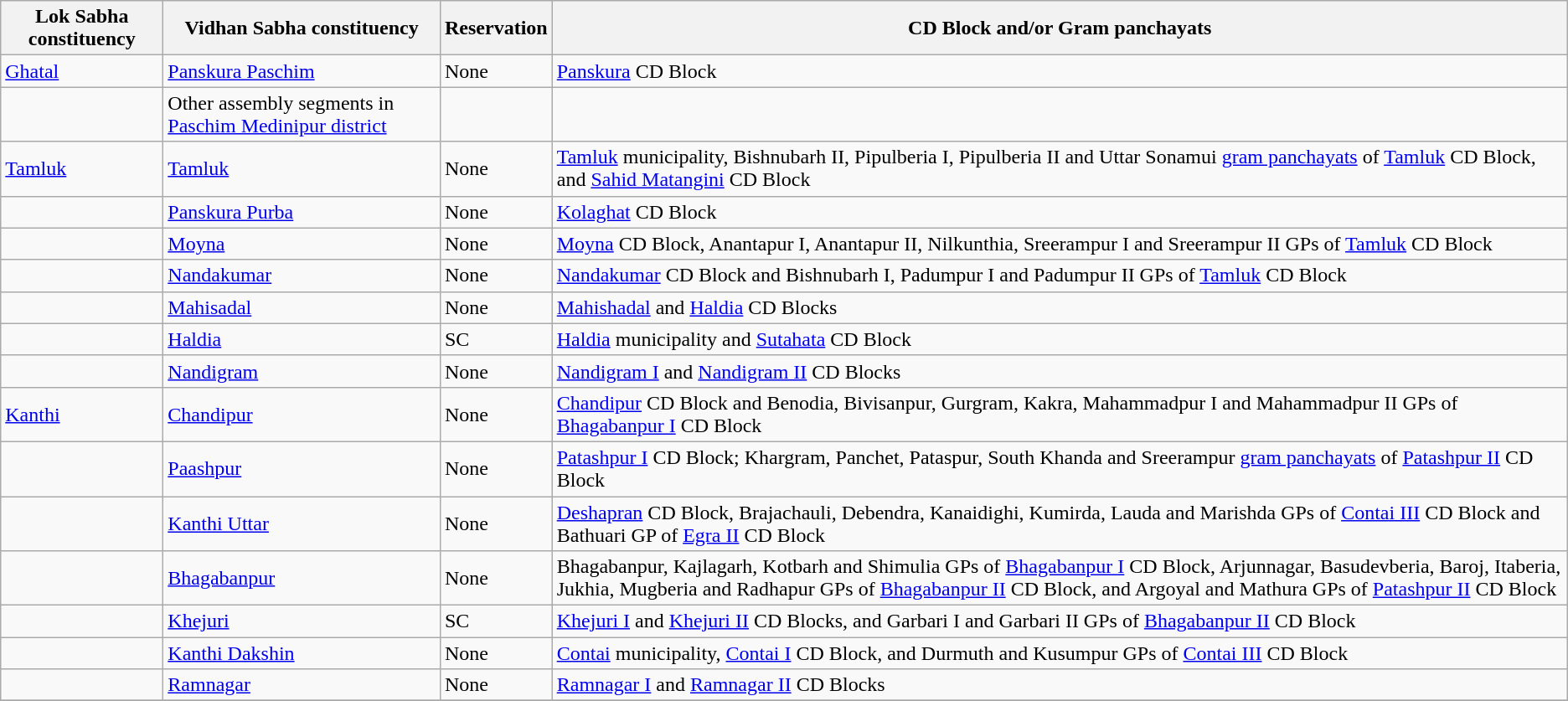<table class="wikitable sortable">
<tr>
<th>Lok Sabha constituency</th>
<th>Vidhan Sabha constituency</th>
<th>Reservation</th>
<th>CD Block and/or Gram panchayats</th>
</tr>
<tr>
<td><a href='#'>Ghatal</a></td>
<td><a href='#'>Panskura Paschim</a></td>
<td>None</td>
<td><a href='#'>Panskura</a> CD Block</td>
</tr>
<tr>
<td></td>
<td>Other assembly segments in <a href='#'>Paschim Medinipur district</a></td>
<td></td>
<td></td>
</tr>
<tr>
<td><a href='#'>Tamluk</a></td>
<td><a href='#'>Tamluk</a></td>
<td>None</td>
<td><a href='#'>Tamluk</a> municipality, Bishnubarh II, Pipulberia I, Pipulberia II and Uttar Sonamui <a href='#'>gram panchayats</a> of <a href='#'>Tamluk</a> CD Block, and <a href='#'>Sahid Matangini</a> CD Block</td>
</tr>
<tr>
<td></td>
<td><a href='#'>Panskura Purba</a></td>
<td>None</td>
<td><a href='#'>Kolaghat</a> CD Block</td>
</tr>
<tr>
<td></td>
<td><a href='#'>Moyna</a></td>
<td>None</td>
<td><a href='#'>Moyna</a> CD Block, Anantapur I, Anantapur II, Nilkunthia, Sreerampur I and Sreerampur II GPs of <a href='#'>Tamluk</a> CD Block</td>
</tr>
<tr>
<td></td>
<td><a href='#'>Nandakumar</a></td>
<td>None</td>
<td><a href='#'>Nandakumar</a> CD Block and Bishnubarh I, Padumpur I and Padumpur II GPs of <a href='#'>Tamluk</a> CD Block</td>
</tr>
<tr>
<td></td>
<td><a href='#'>Mahisadal</a></td>
<td>None</td>
<td><a href='#'>Mahishadal</a> and <a href='#'>Haldia</a> CD Blocks</td>
</tr>
<tr>
<td></td>
<td><a href='#'>Haldia</a></td>
<td>SC</td>
<td><a href='#'>Haldia</a> municipality and <a href='#'>Sutahata</a> CD Block</td>
</tr>
<tr>
<td></td>
<td><a href='#'>Nandigram</a></td>
<td>None</td>
<td><a href='#'>Nandigram I</a> and <a href='#'>Nandigram II</a> CD Blocks</td>
</tr>
<tr>
<td><a href='#'>Kanthi</a></td>
<td><a href='#'>Chandipur</a></td>
<td>None</td>
<td><a href='#'>Chandipur</a> CD Block and Benodia, Bivisanpur, Gurgram, Kakra, Mahammadpur I and Mahammadpur II GPs of <a href='#'>Bhagabanpur I</a> CD Block</td>
</tr>
<tr>
<td></td>
<td><a href='#'>Paashpur</a></td>
<td>None</td>
<td><a href='#'>Patashpur I</a> CD Block; Khargram, Panchet, Pataspur, South Khanda and Sreerampur <a href='#'>gram panchayats</a> of <a href='#'>Patashpur II</a> CD Block</td>
</tr>
<tr>
<td></td>
<td><a href='#'>Kanthi Uttar</a></td>
<td>None</td>
<td><a href='#'>Deshapran</a> CD Block, Brajachauli, Debendra, Kanaidighi, Kumirda, Lauda and Marishda GPs of <a href='#'>Contai III</a> CD Block and Bathuari GP of <a href='#'>Egra II</a> CD Block</td>
</tr>
<tr>
<td></td>
<td><a href='#'>Bhagabanpur</a></td>
<td>None</td>
<td>Bhagabanpur, Kajlagarh, Kotbarh and Shimulia GPs of <a href='#'>Bhagabanpur I</a> CD Block, Arjunnagar, Basudevberia, Baroj, Itaberia, Jukhia, Mugberia and Radhapur GPs of <a href='#'>Bhagabanpur II</a> CD Block, and Argoyal and Mathura GPs of <a href='#'>Patashpur II</a> CD Block</td>
</tr>
<tr>
<td></td>
<td><a href='#'>Khejuri</a></td>
<td>SC</td>
<td><a href='#'>Khejuri I</a> and <a href='#'>Khejuri II</a> CD Blocks, and Garbari I and Garbari II GPs of <a href='#'>Bhagabanpur II</a> CD Block</td>
</tr>
<tr>
<td></td>
<td><a href='#'>Kanthi Dakshin</a></td>
<td>None</td>
<td><a href='#'>Contai</a> municipality, <a href='#'>Contai I</a> CD Block, and Durmuth and Kusumpur GPs of <a href='#'>Contai III</a> CD Block</td>
</tr>
<tr>
<td></td>
<td><a href='#'>Ramnagar</a></td>
<td>None</td>
<td><a href='#'>Ramnagar I</a> and <a href='#'>Ramnagar II</a> CD Blocks</td>
</tr>
<tr>
</tr>
</table>
